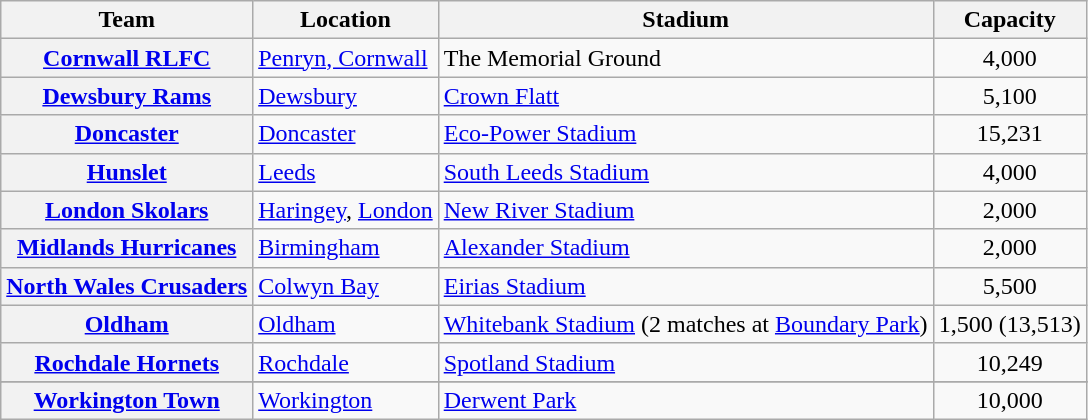<table class="wikitable plainrowheaders">
<tr>
<th scope="col">Team</th>
<th scope="col">Location</th>
<th scope="col">Stadium</th>
<th scope="col">Capacity</th>
</tr>
<tr>
<th scope="row">  <a href='#'>Cornwall RLFC</a></th>
<td><a href='#'>Penryn, Cornwall</a></td>
<td>The Memorial Ground</td>
<td style="text-align:center">4,000</td>
</tr>
<tr>
<th scope="row">  <a href='#'>Dewsbury Rams</a></th>
<td><a href='#'>Dewsbury</a></td>
<td><a href='#'>Crown Flatt</a></td>
<td style="text-align:center">5,100</td>
</tr>
<tr>
<th scope="row">  <a href='#'>Doncaster</a></th>
<td><a href='#'>Doncaster</a></td>
<td><a href='#'>Eco-Power Stadium</a></td>
<td style="text-align:center">15,231</td>
</tr>
<tr>
<th scope="row">  <a href='#'>Hunslet</a></th>
<td><a href='#'>Leeds</a></td>
<td><a href='#'>South Leeds Stadium</a></td>
<td style="text-align:center">4,000</td>
</tr>
<tr>
<th scope="row">  <a href='#'>London Skolars</a></th>
<td><a href='#'>Haringey</a>, <a href='#'>London</a></td>
<td><a href='#'>New River Stadium</a></td>
<td style="text-align:center">2,000</td>
</tr>
<tr>
<th scope="row"> <a href='#'>Midlands Hurricanes</a></th>
<td><a href='#'>Birmingham</a></td>
<td><a href='#'>Alexander Stadium</a></td>
<td style="text-align:center">2,000</td>
</tr>
<tr>
<th scope="row">  <a href='#'>North Wales Crusaders</a></th>
<td><a href='#'>Colwyn Bay</a></td>
<td><a href='#'>Eirias Stadium</a></td>
<td style="text-align:center">5,500</td>
</tr>
<tr>
<th scope="row"> <a href='#'>Oldham</a></th>
<td><a href='#'>Oldham</a></td>
<td><a href='#'>Whitebank Stadium</a> (2 matches at <a href='#'>Boundary Park</a>)</td>
<td style="text-align:center">1,500 (13,513)</td>
</tr>
<tr>
<th scope="row"> <a href='#'>Rochdale Hornets</a></th>
<td><a href='#'>Rochdale</a></td>
<td><a href='#'>Spotland Stadium</a></td>
<td style="text-align:center">10,249</td>
</tr>
<tr>
</tr>
<tr>
<th scope="row"> <a href='#'>Workington Town</a></th>
<td><a href='#'>Workington</a></td>
<td><a href='#'>Derwent Park</a></td>
<td style="text-align:center">10,000</td>
</tr>
</table>
